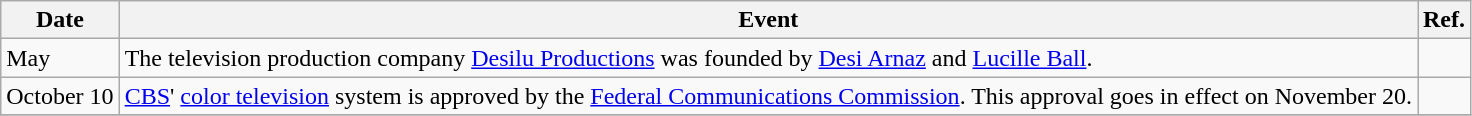<table class="wikitable sortable">
<tr>
<th>Date</th>
<th>Event</th>
<th>Ref.</th>
</tr>
<tr>
<td>May</td>
<td>The television production company <a href='#'>Desilu Productions</a> was founded by <a href='#'>Desi Arnaz</a> and <a href='#'>Lucille Ball</a>.</td>
<td></td>
</tr>
<tr>
<td>October 10</td>
<td><a href='#'>CBS</a>' <a href='#'>color television</a> system is approved by the <a href='#'>Federal Communications Commission</a>. This approval goes in effect on November 20.</td>
<td></td>
</tr>
<tr>
</tr>
</table>
